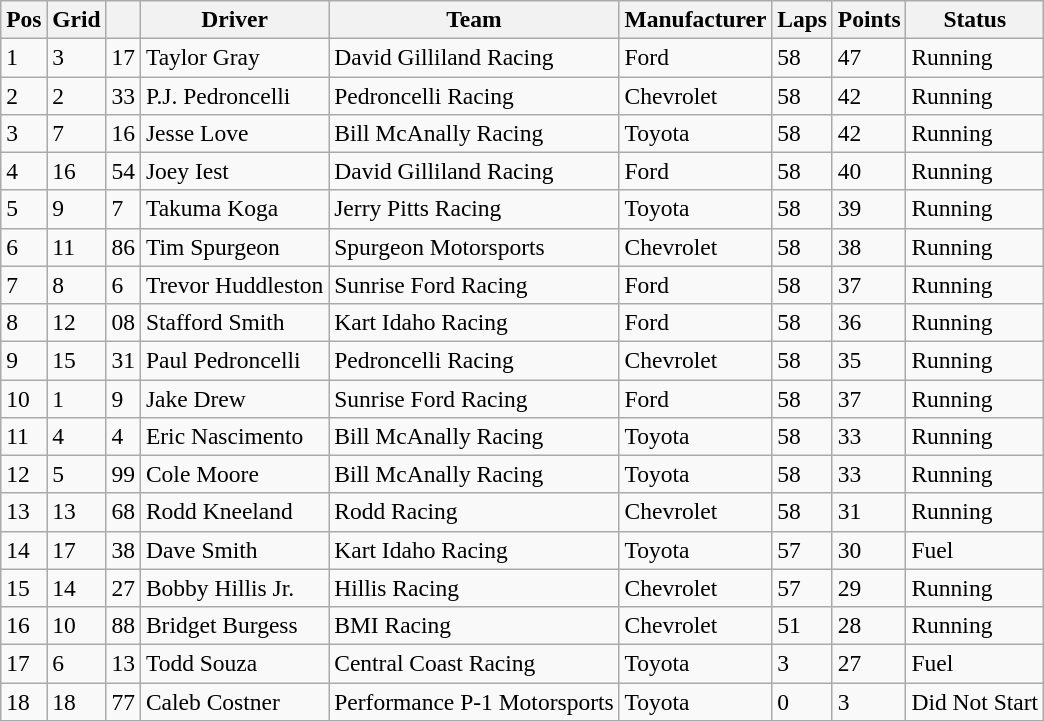<table class="wikitable" style="font-size:98%">
<tr>
<th>Pos</th>
<th>Grid</th>
<th></th>
<th>Driver</th>
<th>Team</th>
<th>Manufacturer</th>
<th>Laps</th>
<th>Points</th>
<th>Status</th>
</tr>
<tr>
<td>1</td>
<td>3</td>
<td>17</td>
<td>Taylor Gray</td>
<td>David Gilliland Racing</td>
<td>Ford</td>
<td>58</td>
<td>47</td>
<td>Running</td>
</tr>
<tr>
<td>2</td>
<td>2</td>
<td>33</td>
<td>P.J. Pedroncelli</td>
<td>Pedroncelli Racing</td>
<td>Chevrolet</td>
<td>58</td>
<td>42</td>
<td>Running</td>
</tr>
<tr>
<td>3</td>
<td>7</td>
<td>16</td>
<td>Jesse Love</td>
<td>Bill McAnally Racing</td>
<td>Toyota</td>
<td>58</td>
<td>42</td>
<td>Running</td>
</tr>
<tr>
<td>4</td>
<td>16</td>
<td>54</td>
<td>Joey Iest</td>
<td>David Gilliland Racing</td>
<td>Ford</td>
<td>58</td>
<td>40</td>
<td>Running</td>
</tr>
<tr>
<td>5</td>
<td>9</td>
<td>7</td>
<td>Takuma Koga</td>
<td>Jerry Pitts Racing</td>
<td>Toyota</td>
<td>58</td>
<td>39</td>
<td>Running</td>
</tr>
<tr>
<td>6</td>
<td>11</td>
<td>86</td>
<td>Tim Spurgeon</td>
<td>Spurgeon Motorsports</td>
<td>Chevrolet</td>
<td>58</td>
<td>38</td>
<td>Running</td>
</tr>
<tr>
<td>7</td>
<td>8</td>
<td>6</td>
<td>Trevor Huddleston</td>
<td>Sunrise Ford Racing</td>
<td>Ford</td>
<td>58</td>
<td>37</td>
<td>Running</td>
</tr>
<tr>
<td>8</td>
<td>12</td>
<td>08</td>
<td>Stafford Smith</td>
<td>Kart Idaho Racing</td>
<td>Ford</td>
<td>58</td>
<td>36</td>
<td>Running</td>
</tr>
<tr>
<td>9</td>
<td>15</td>
<td>31</td>
<td>Paul Pedroncelli</td>
<td>Pedroncelli Racing</td>
<td>Chevrolet</td>
<td>58</td>
<td>35</td>
<td>Running</td>
</tr>
<tr>
<td>10</td>
<td>1</td>
<td>9</td>
<td>Jake Drew</td>
<td>Sunrise Ford Racing</td>
<td>Ford</td>
<td>58</td>
<td>37</td>
<td>Running</td>
</tr>
<tr>
<td>11</td>
<td>4</td>
<td>4</td>
<td>Eric Nascimento</td>
<td>Bill McAnally Racing</td>
<td>Toyota</td>
<td>58</td>
<td>33</td>
<td>Running</td>
</tr>
<tr>
<td>12</td>
<td>5</td>
<td>99</td>
<td>Cole Moore</td>
<td>Bill McAnally Racing</td>
<td>Toyota</td>
<td>58</td>
<td>33</td>
<td>Running</td>
</tr>
<tr>
<td>13</td>
<td>13</td>
<td>68</td>
<td>Rodd Kneeland</td>
<td>Rodd Racing</td>
<td>Chevrolet</td>
<td>58</td>
<td>31</td>
<td>Running</td>
</tr>
<tr>
<td>14</td>
<td>17</td>
<td>38</td>
<td>Dave Smith</td>
<td>Kart Idaho Racing</td>
<td>Toyota</td>
<td>57</td>
<td>30</td>
<td>Fuel</td>
</tr>
<tr>
<td>15</td>
<td>14</td>
<td>27</td>
<td>Bobby Hillis Jr.</td>
<td>Hillis Racing</td>
<td>Chevrolet</td>
<td>57</td>
<td>29</td>
<td>Running</td>
</tr>
<tr>
<td>16</td>
<td>10</td>
<td>88</td>
<td>Bridget Burgess</td>
<td>BMI Racing</td>
<td>Chevrolet</td>
<td>51</td>
<td>28</td>
<td>Running</td>
</tr>
<tr>
<td>17</td>
<td>6</td>
<td>13</td>
<td>Todd Souza</td>
<td>Central Coast Racing</td>
<td>Toyota</td>
<td>3</td>
<td>27</td>
<td>Fuel</td>
</tr>
<tr>
<td>18</td>
<td>18</td>
<td>77</td>
<td>Caleb Costner</td>
<td>Performance P-1 Motorsports</td>
<td>Toyota</td>
<td>0</td>
<td>3</td>
<td>Did Not Start</td>
</tr>
<tr>
</tr>
</table>
